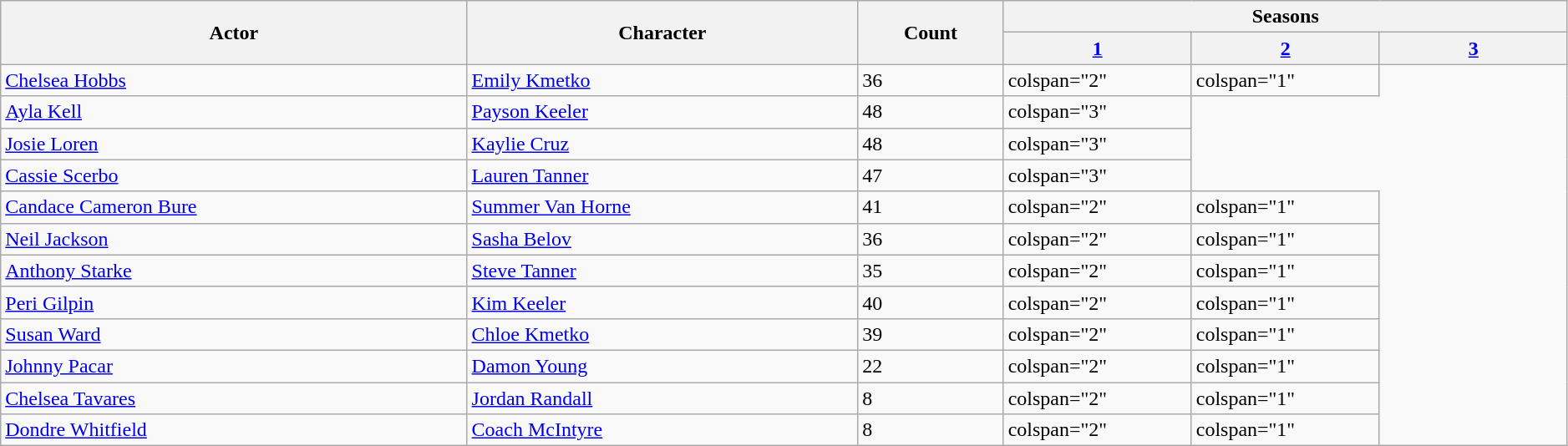<table class="wikitable" width="99%">
<tr>
<th rowspan="2">Actor</th>
<th rowspan="2">Character</th>
<th rowspan="2">Count</th>
<th colspan="3">Seasons</th>
</tr>
<tr>
<th style="width:12%;"><a href='#'>1</a></th>
<th style="width:12%;"><a href='#'>2</a></th>
<th style="width:12%;"><a href='#'>3</a></th>
</tr>
<tr>
<td><a href='#'>Chelsea Hobbs</a></td>
<td><a href='#'>Emily Kmetko</a></td>
<td>36</td>
<td>colspan="2" </td>
<td>colspan="1" </td>
</tr>
<tr>
<td><a href='#'>Ayla Kell</a></td>
<td><a href='#'>Payson Keeler</a></td>
<td>48</td>
<td>colspan="3" </td>
</tr>
<tr>
<td><a href='#'>Josie Loren</a></td>
<td><a href='#'>Kaylie Cruz</a></td>
<td>48</td>
<td>colspan="3" </td>
</tr>
<tr>
<td><a href='#'>Cassie Scerbo</a></td>
<td><a href='#'>Lauren Tanner</a></td>
<td>47</td>
<td>colspan="3" </td>
</tr>
<tr>
<td><a href='#'>Candace Cameron Bure</a></td>
<td><a href='#'>Summer Van Horne</a></td>
<td>41</td>
<td>colspan="2" </td>
<td>colspan="1" </td>
</tr>
<tr>
<td><a href='#'>Neil Jackson</a></td>
<td><a href='#'>Sasha Belov</a></td>
<td>36</td>
<td>colspan="2" </td>
<td>colspan="1" </td>
</tr>
<tr>
<td><a href='#'>Anthony Starke</a></td>
<td><a href='#'>Steve Tanner</a></td>
<td>35</td>
<td>colspan="2" </td>
<td>colspan="1" </td>
</tr>
<tr>
<td><a href='#'>Peri Gilpin</a></td>
<td><a href='#'>Kim Keeler</a></td>
<td>40</td>
<td>colspan="2" </td>
<td>colspan="1" </td>
</tr>
<tr>
<td><a href='#'>Susan Ward</a></td>
<td><a href='#'>Chloe Kmetko</a></td>
<td>39</td>
<td>colspan="2" </td>
<td>colspan="1" </td>
</tr>
<tr>
<td><a href='#'>Johnny Pacar</a></td>
<td><a href='#'>Damon Young</a></td>
<td>22</td>
<td>colspan="2" </td>
<td>colspan="1" </td>
</tr>
<tr>
<td><a href='#'>Chelsea Tavares</a></td>
<td><a href='#'>Jordan Randall</a></td>
<td>8</td>
<td>colspan="2" </td>
<td>colspan="1" </td>
</tr>
<tr>
<td><a href='#'>Dondre Whitfield</a></td>
<td><a href='#'>Coach McIntyre</a></td>
<td>8</td>
<td>colspan="2" </td>
<td>colspan="1" </td>
</tr>
</table>
